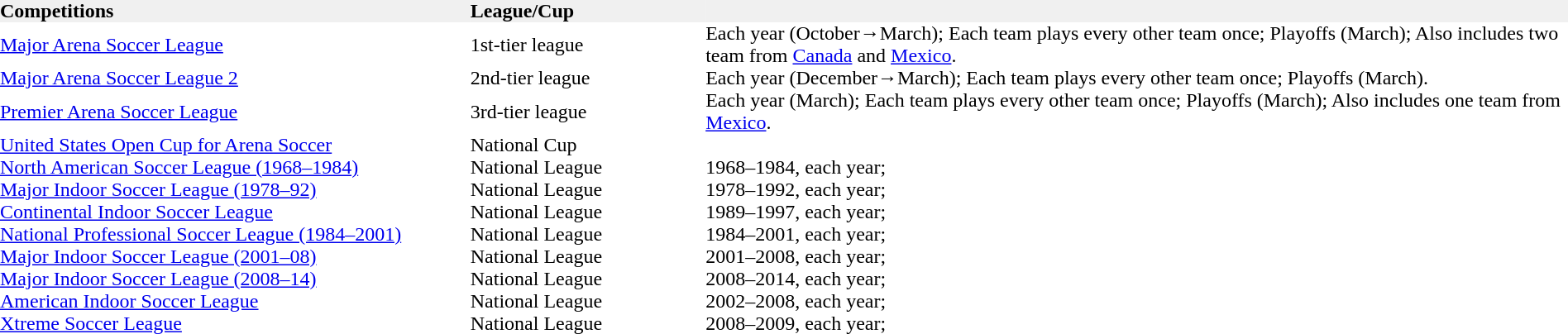<table width="100%" cellspacing="0" cellpadding="0">
<tr bgcolor="F0F0F0">
<th width="30%" align="left"> Competitions</th>
<th width="15%" align="left">League/Cup</th>
<th width="55%" align="left"></th>
</tr>
<tr>
<td><a href='#'>Major Arena Soccer League</a></td>
<td>1st-tier league</td>
<td>Each year (October→March); Each team plays every other team once; Playoffs (March); Also includes two team from <a href='#'>Canada</a> and <a href='#'>Mexico</a>.</td>
</tr>
<tr>
<td><a href='#'>Major Arena Soccer League 2</a></td>
<td>2nd-tier league</td>
<td>Each year (December→March); Each team plays every other team once; Playoffs (March).</td>
</tr>
<tr>
<td><a href='#'>Premier Arena Soccer League</a></td>
<td>3rd-tier league</td>
<td>Each year (March); Each team plays every other team once; Playoffs (March); Also includes one team from <a href='#'>Mexico</a>.</td>
</tr>
<tr>
<td><a href='#'>United States Open Cup for Arena Soccer</a></td>
<td>National Cup</td>
<td> </td>
</tr>
<tr>
<td><a href='#'>North American Soccer League (1968–1984)</a></td>
<td>National League</td>
<td>1968–1984, each year;</td>
</tr>
<tr>
<td><a href='#'>Major Indoor Soccer League (1978–92)</a></td>
<td>National League</td>
<td>1978–1992, each year;</td>
</tr>
<tr>
<td><a href='#'>Continental Indoor Soccer League</a></td>
<td>National League</td>
<td>1989–1997, each year;</td>
</tr>
<tr>
<td><a href='#'>National Professional Soccer League (1984–2001)</a></td>
<td>National League</td>
<td>1984–2001, each year;</td>
</tr>
<tr>
<td><a href='#'>Major Indoor Soccer League (2001–08)</a></td>
<td>National League</td>
<td>2001–2008, each year;</td>
</tr>
<tr>
<td><a href='#'>Major Indoor Soccer League (2008–14)</a></td>
<td>National League</td>
<td>2008–2014, each year;</td>
</tr>
<tr>
<td><a href='#'>American Indoor Soccer League</a></td>
<td>National League</td>
<td>2002–2008, each year;</td>
</tr>
<tr>
<td><a href='#'>Xtreme Soccer League</a></td>
<td>National League</td>
<td>2008–2009, each year;</td>
</tr>
</table>
